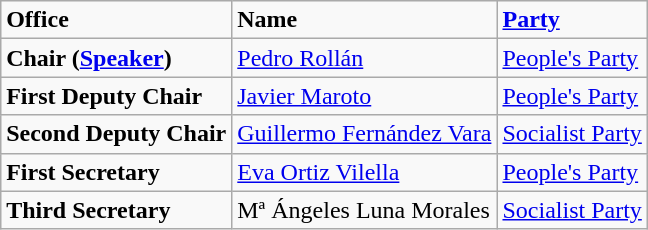<table class="wikitable" style="margin:1em auto;">
<tr>
<td><strong>Office</strong></td>
<td><strong>Name</strong></td>
<td><strong><a href='#'>Party</a></strong></td>
</tr>
<tr>
<td><strong>Chair (<a href='#'>Speaker</a>)</strong></td>
<td><a href='#'>Pedro Rollán</a></td>
<td> <a href='#'>People's Party</a></td>
</tr>
<tr>
<td><strong>First Deputy Chair</strong></td>
<td><a href='#'>Javier Maroto</a></td>
<td> <a href='#'>People's Party</a></td>
</tr>
<tr>
<td><strong>Second Deputy Chair</strong></td>
<td><a href='#'>Guillermo Fernández Vara</a></td>
<td> <a href='#'>Socialist Party</a></td>
</tr>
<tr>
<td><strong>First Secretary</strong></td>
<td><a href='#'>Eva Ortiz Vilella</a></td>
<td> <a href='#'>People's Party</a></td>
</tr>
<tr>
<td><strong>Third Secretary</strong></td>
<td>Mª Ángeles Luna Morales</td>
<td> <a href='#'>Socialist Party</a></td>
</tr>
</table>
